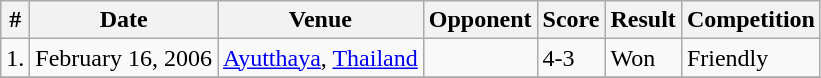<table class="wikitable">
<tr>
<th>#</th>
<th>Date</th>
<th>Venue</th>
<th>Opponent</th>
<th>Score</th>
<th>Result</th>
<th>Competition</th>
</tr>
<tr>
<td>1.</td>
<td>February 16, 2006</td>
<td><a href='#'>Ayutthaya</a>, <a href='#'>Thailand</a></td>
<td></td>
<td>4-3</td>
<td>Won</td>
<td>Friendly</td>
</tr>
<tr>
</tr>
</table>
